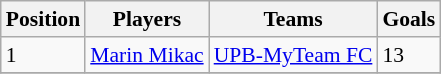<table class="wikitable" style="font-size:90%;">
<tr>
<th>Position</th>
<th>Players</th>
<th>Teams</th>
<th>Goals</th>
</tr>
<tr>
<td>1</td>
<td align="left"> <a href='#'>Marin Mikac</a></td>
<td> <a href='#'>UPB-MyTeam FC</a></td>
<td>13</td>
</tr>
<tr>
</tr>
</table>
